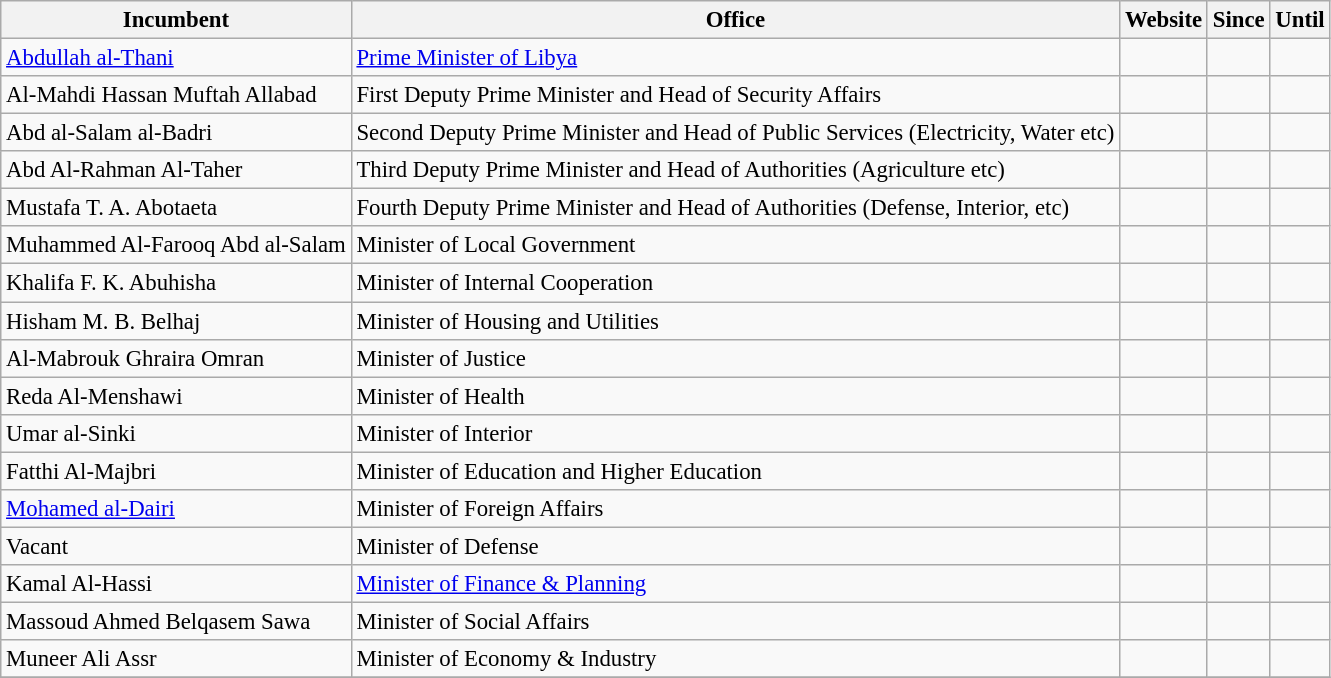<table class="wikitable" style="font-size: 95%;">
<tr>
<th>Incumbent</th>
<th>Office</th>
<th>Website</th>
<th>Since</th>
<th>Until</th>
</tr>
<tr>
<td><a href='#'>Abdullah al-Thani</a></td>
<td><a href='#'>Prime Minister of Libya</a></td>
<td></td>
<td></td>
<td></td>
</tr>
<tr>
<td>Al-Mahdi Hassan Muftah Allabad</td>
<td>First Deputy Prime Minister and Head of Security Affairs</td>
<td></td>
<td></td>
<td></td>
</tr>
<tr>
<td>Abd al-Salam al-Badri</td>
<td>Second Deputy Prime Minister and Head of Public Services (Electricity, Water etc)</td>
<td></td>
<td></td>
<td></td>
</tr>
<tr>
<td>Abd Al-Rahman Al-Taher</td>
<td>Third Deputy Prime Minister and Head of Authorities (Agriculture etc)</td>
<td></td>
<td></td>
<td></td>
</tr>
<tr>
<td>Mustafa T. A. Abotaeta</td>
<td>Fourth Deputy Prime Minister and Head of Authorities (Defense, Interior, etc)</td>
<td></td>
<td></td>
<td></td>
</tr>
<tr>
<td>Muhammed Al-Farooq Abd al-Salam</td>
<td>Minister of Local Government</td>
<td></td>
<td></td>
<td></td>
</tr>
<tr>
<td>Khalifa F. K. Abuhisha</td>
<td>Minister of Internal Cooperation</td>
<td></td>
<td></td>
<td></td>
</tr>
<tr>
<td>Hisham M. B. Belhaj</td>
<td>Minister of Housing and Utilities</td>
<td></td>
<td></td>
<td></td>
</tr>
<tr>
<td>Al-Mabrouk Ghraira Omran</td>
<td>Minister of Justice</td>
<td></td>
<td></td>
<td></td>
</tr>
<tr>
<td>Reda Al-Menshawi</td>
<td>Minister of Health</td>
<td></td>
<td></td>
<td></td>
</tr>
<tr>
<td>Umar al-Sinki</td>
<td>Minister of Interior</td>
<td> </td>
<td></td>
<td></td>
</tr>
<tr>
<td>Fatthi Al-Majbri</td>
<td>Minister of Education and Higher Education</td>
<td></td>
<td></td>
<td></td>
</tr>
<tr>
<td><a href='#'>Mohamed al-Dairi</a></td>
<td>Minister of Foreign Affairs</td>
<td></td>
<td></td>
<td></td>
</tr>
<tr>
<td>Vacant</td>
<td>Minister of Defense</td>
<td> </td>
<td></td>
<td></td>
</tr>
<tr>
<td>Kamal Al-Hassi</td>
<td><a href='#'>Minister of Finance & Planning</a></td>
<td></td>
<td></td>
<td></td>
</tr>
<tr>
<td>Massoud Ahmed Belqasem Sawa</td>
<td>Minister of Social Affairs</td>
<td></td>
<td></td>
<td></td>
</tr>
<tr>
<td>Muneer Ali Assr</td>
<td>Minister of Economy & Industry</td>
<td> </td>
<td></td>
<td></td>
</tr>
<tr>
</tr>
</table>
